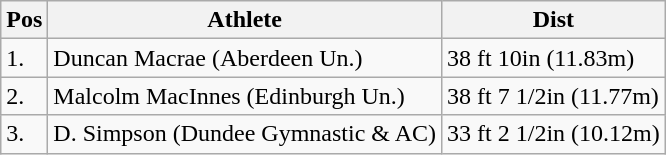<table class="wikitable">
<tr>
<th>Pos</th>
<th>Athlete</th>
<th>Dist</th>
</tr>
<tr>
<td>1.</td>
<td>Duncan Macrae (Aberdeen Un.)</td>
<td>38 ft 10in (11.83m)</td>
</tr>
<tr>
<td>2.</td>
<td>Malcolm MacInnes (Edinburgh Un.)</td>
<td>38 ft 7 1/2in (11.77m)</td>
</tr>
<tr>
<td>3.</td>
<td>D. Simpson (Dundee Gymnastic & AC)</td>
<td>33 ft 2 1/2in (10.12m)</td>
</tr>
</table>
